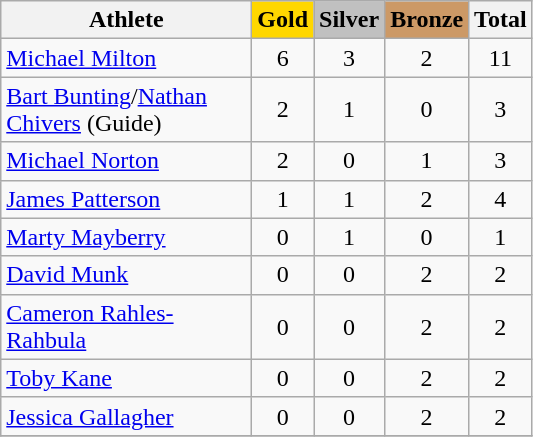<table class="wikitable sortable plainrowheaders" border="1" style="text-align:center;">
<tr>
<th scope="col" style="width:10em;">Athlete</th>
<th scope="col" style="background-color:gold; font-weight:bold;">Gold</th>
<th scope="col" style="background-color:silver; font-weight:bold;">Silver</th>
<th scope="col" style="background-color:#cc9966; font-weight:bold;">Bronze</th>
<th scope="col">Total</th>
</tr>
<tr>
<td align=left><a href='#'>Michael Milton</a></td>
<td>6</td>
<td>3</td>
<td>2</td>
<td>11</td>
</tr>
<tr>
<td align=left><a href='#'>Bart Bunting</a>/<a href='#'>Nathan Chivers</a> (Guide)</td>
<td>2</td>
<td>1</td>
<td>0</td>
<td>3</td>
</tr>
<tr>
<td align=left><a href='#'>Michael Norton</a></td>
<td>2</td>
<td>0</td>
<td>1</td>
<td>3</td>
</tr>
<tr>
<td align=left><a href='#'>James Patterson</a></td>
<td>1</td>
<td>1</td>
<td>2</td>
<td>4</td>
</tr>
<tr>
<td align=left><a href='#'>Marty Mayberry</a></td>
<td>0</td>
<td>1</td>
<td>0</td>
<td>1</td>
</tr>
<tr>
<td align=left><a href='#'>David Munk</a></td>
<td>0</td>
<td>0</td>
<td>2</td>
<td>2</td>
</tr>
<tr>
<td align=left><a href='#'>Cameron Rahles-Rahbula</a></td>
<td>0</td>
<td>0</td>
<td>2</td>
<td>2</td>
</tr>
<tr>
<td align=left><a href='#'>Toby Kane</a></td>
<td>0</td>
<td>0</td>
<td>2</td>
<td>2</td>
</tr>
<tr>
<td align=left><a href='#'>Jessica Gallagher</a></td>
<td>0</td>
<td>0</td>
<td>2</td>
<td>2</td>
</tr>
<tr>
</tr>
</table>
